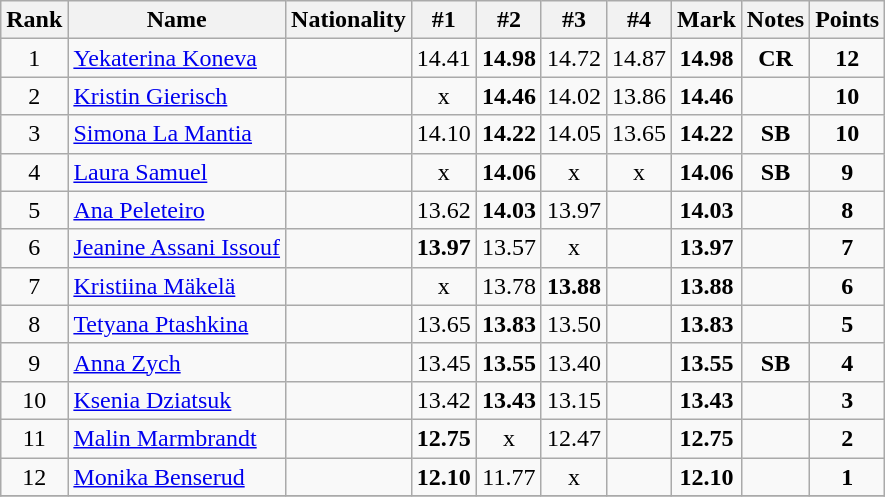<table class="wikitable sortable" style="text-align:center">
<tr>
<th>Rank</th>
<th>Name</th>
<th>Nationality</th>
<th>#1</th>
<th>#2</th>
<th>#3</th>
<th>#4</th>
<th>Mark</th>
<th>Notes</th>
<th>Points</th>
</tr>
<tr>
<td>1</td>
<td align=left><a href='#'>Yekaterina Koneva</a></td>
<td align=left></td>
<td>14.41</td>
<td><strong>14.98</strong></td>
<td>14.72</td>
<td>14.87</td>
<td><strong>14.98</strong></td>
<td><strong>CR </strong></td>
<td><strong>12</strong></td>
</tr>
<tr>
<td>2</td>
<td align=left><a href='#'>Kristin Gierisch</a></td>
<td align=left></td>
<td>x</td>
<td><strong>14.46</strong></td>
<td>14.02</td>
<td>13.86</td>
<td><strong>14.46</strong></td>
<td></td>
<td><strong>10</strong></td>
</tr>
<tr>
<td>3</td>
<td align=left><a href='#'>Simona La Mantia</a></td>
<td align=left></td>
<td>14.10</td>
<td><strong>14.22</strong></td>
<td>14.05</td>
<td>13.65</td>
<td><strong>14.22</strong></td>
<td><strong>SB </strong></td>
<td><strong>10</strong></td>
</tr>
<tr>
<td>4</td>
<td align=left><a href='#'>Laura Samuel</a></td>
<td align=left></td>
<td>x</td>
<td><strong>14.06</strong></td>
<td>x</td>
<td>x</td>
<td><strong>14.06</strong></td>
<td><strong>SB </strong></td>
<td><strong>9</strong></td>
</tr>
<tr>
<td>5</td>
<td align=left><a href='#'>Ana Peleteiro</a></td>
<td align=left></td>
<td>13.62</td>
<td><strong>14.03</strong></td>
<td>13.97</td>
<td></td>
<td><strong>14.03</strong></td>
<td></td>
<td><strong>8</strong></td>
</tr>
<tr>
<td>6</td>
<td align=left><a href='#'>Jeanine Assani Issouf</a></td>
<td align=left></td>
<td><strong>13.97</strong></td>
<td>13.57</td>
<td>x</td>
<td></td>
<td><strong>13.97</strong></td>
<td></td>
<td><strong>7</strong></td>
</tr>
<tr>
<td>7</td>
<td align=left><a href='#'>Kristiina Mäkelä</a></td>
<td align=left></td>
<td>x</td>
<td>13.78</td>
<td><strong>13.88</strong></td>
<td></td>
<td><strong>13.88</strong></td>
<td></td>
<td><strong>6</strong></td>
</tr>
<tr>
<td>8</td>
<td align=left><a href='#'>Tetyana Ptashkina</a></td>
<td align=left></td>
<td>13.65</td>
<td><strong>13.83</strong></td>
<td>13.50</td>
<td></td>
<td><strong>13.83</strong></td>
<td></td>
<td><strong>5</strong></td>
</tr>
<tr>
<td>9</td>
<td align=left><a href='#'>Anna Zych</a></td>
<td align=left></td>
<td>13.45</td>
<td><strong>13.55</strong></td>
<td>13.40</td>
<td></td>
<td><strong>13.55</strong></td>
<td><strong>SB </strong></td>
<td><strong>4</strong></td>
</tr>
<tr>
<td>10</td>
<td align=left><a href='#'>Ksenia Dziatsuk</a></td>
<td align=left></td>
<td>13.42</td>
<td><strong>13.43</strong></td>
<td>13.15</td>
<td></td>
<td><strong>13.43</strong></td>
<td></td>
<td><strong>3</strong></td>
</tr>
<tr>
<td>11</td>
<td align=left><a href='#'>Malin Marmbrandt</a></td>
<td align=left></td>
<td><strong>12.75</strong></td>
<td>x</td>
<td>12.47</td>
<td></td>
<td><strong>12.75</strong></td>
<td></td>
<td><strong>2</strong></td>
</tr>
<tr>
<td>12</td>
<td align=left><a href='#'>Monika Benserud</a></td>
<td align=left></td>
<td><strong>12.10</strong></td>
<td>11.77</td>
<td>x</td>
<td></td>
<td><strong>12.10</strong></td>
<td></td>
<td><strong>1</strong></td>
</tr>
<tr>
</tr>
</table>
